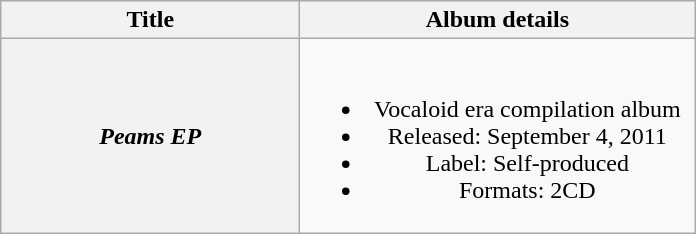<table class="wikitable plainrowheaders" style="text-align:center;">
<tr>
<th style="width:12em;">Title</th>
<th style="width:16em;">Album details</th>
</tr>
<tr>
<th scope="row"><em>Peams EP</em></th>
<td><br><ul><li>Vocaloid era compilation album</li><li>Released: September 4, 2011</li><li>Label: Self-produced</li><li>Formats: 2CD</li></ul></td>
</tr>
</table>
